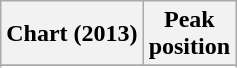<table class="wikitable plainrowheaders sortable">
<tr>
<th scope="col">Chart (2013)</th>
<th scope="col">Peak<br>position</th>
</tr>
<tr>
</tr>
<tr>
</tr>
<tr>
</tr>
</table>
